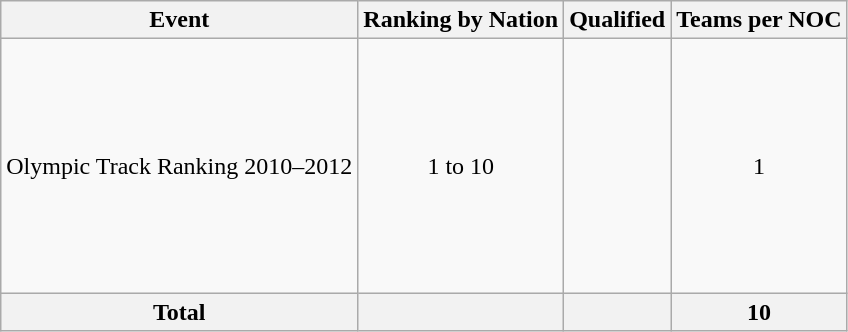<table class="wikitable">
<tr>
<th>Event</th>
<th>Ranking by Nation</th>
<th>Qualified</th>
<th>Teams per NOC</th>
</tr>
<tr>
<td>Olympic Track Ranking 2010–2012</td>
<td style="text-align:center;">1 to 10</td>
<td><br><br>  <br> <br><br> <br> <br><br><br></td>
<td style="text-align:center;">1</td>
</tr>
<tr>
<th>Total</th>
<th></th>
<th></th>
<th>10</th>
</tr>
</table>
